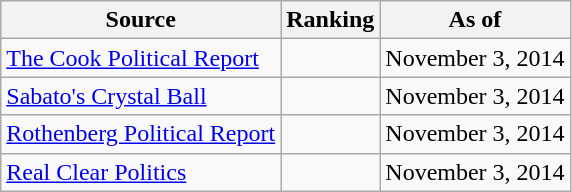<table class="wikitable" style="text-align:center">
<tr>
<th>Source</th>
<th>Ranking</th>
<th>As of</th>
</tr>
<tr>
<td align=left><a href='#'>The Cook Political Report</a></td>
<td></td>
<td>November 3, 2014</td>
</tr>
<tr>
<td align=left><a href='#'>Sabato's Crystal Ball</a></td>
<td></td>
<td>November 3, 2014</td>
</tr>
<tr>
<td align=left><a href='#'>Rothenberg Political Report</a></td>
<td></td>
<td>November 3, 2014</td>
</tr>
<tr>
<td align=left><a href='#'>Real Clear Politics</a></td>
<td></td>
<td>November 3, 2014</td>
</tr>
</table>
